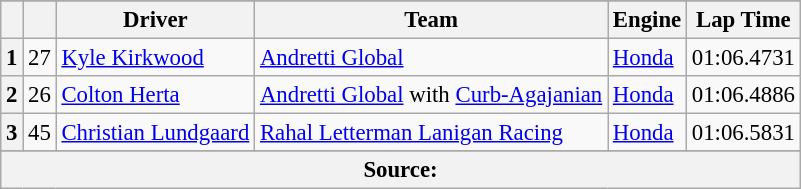<table class="wikitable" style="font-size:95%;">
<tr>
</tr>
<tr>
<th></th>
<th></th>
<th>Driver</th>
<th>Team</th>
<th>Engine</th>
<th>Lap Time</th>
</tr>
<tr>
<th>1</th>
<td align="center">27</td>
<td> <a href='#'>Kyle Kirkwood</a> <strong></strong></td>
<td><a href='#'>Andretti Global</a></td>
<td><a href='#'>Honda</a></td>
<td>01:06.4731</td>
</tr>
<tr>
<th>2</th>
<td align="center">26</td>
<td> <a href='#'>Colton Herta</a> <strong></strong></td>
<td><a href='#'>Andretti Global</a> with <a href='#'>Curb-Agajanian</a></td>
<td><a href='#'>Honda</a></td>
<td>01:06.4886</td>
</tr>
<tr>
<th>3</th>
<td align="center">45</td>
<td> <a href='#'>Christian Lundgaard</a></td>
<td><a href='#'>Rahal Letterman Lanigan Racing</a></td>
<td><a href='#'>Honda</a></td>
<td>01:06.5831</td>
</tr>
<tr>
</tr>
<tr class="sortbottom">
<th colspan=6>Source:</th>
</tr>
</table>
